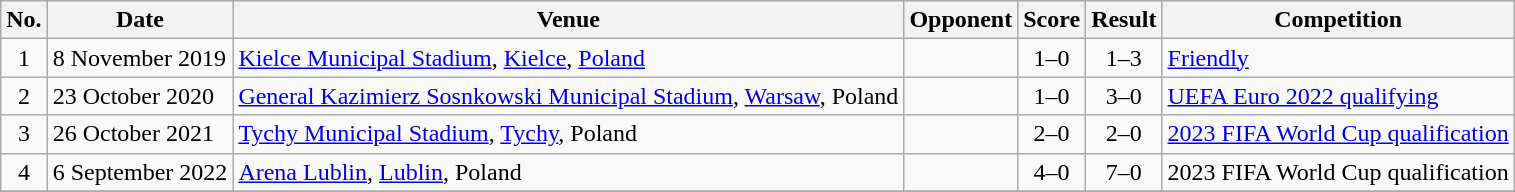<table class="wikitable sortable">
<tr>
<th>No.</th>
<th>Date</th>
<th>Venue</th>
<th>Opponent</th>
<th>Score</th>
<th>Result</th>
<th>Competition</th>
</tr>
<tr>
<td align=center>1</td>
<td>8 November 2019</td>
<td><a href='#'>Kielce Municipal Stadium</a>, <a href='#'>Kielce</a>, <a href='#'>Poland</a></td>
<td></td>
<td align=center>1–0</td>
<td align=center>1–3</td>
<td><a href='#'>Friendly</a></td>
</tr>
<tr>
<td align=center>2</td>
<td>23 October 2020</td>
<td><a href='#'>General Kazimierz Sosnkowski Municipal Stadium</a>, <a href='#'>Warsaw</a>, Poland</td>
<td></td>
<td align=center>1–0</td>
<td align=center>3–0</td>
<td><a href='#'>UEFA Euro 2022 qualifying</a></td>
</tr>
<tr>
<td align=center>3</td>
<td>26 October 2021</td>
<td><a href='#'>Tychy Municipal Stadium</a>, <a href='#'>Tychy</a>, Poland</td>
<td></td>
<td align=center>2–0</td>
<td align=center>2–0</td>
<td><a href='#'>2023 FIFA World Cup qualification</a></td>
</tr>
<tr>
<td align=center>4</td>
<td>6 September 2022</td>
<td><a href='#'>Arena Lublin</a>, <a href='#'>Lublin</a>, Poland</td>
<td></td>
<td align=center>4–0</td>
<td align=center>7–0</td>
<td>2023 FIFA World Cup qualification</td>
</tr>
<tr>
</tr>
</table>
